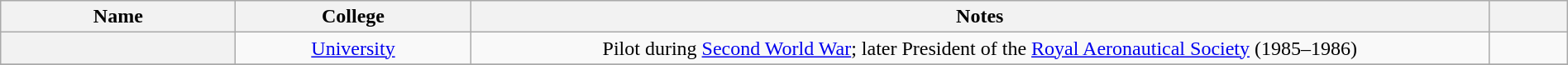<table class="wikitable sortable" style="width:100%">
<tr>
<th width="15%">Name</th>
<th width="15%">College</th>
<th width="65%">Notes</th>
<th width="5%"></th>
</tr>
<tr valign="top">
<th scope=row></th>
<td align="center"><a href='#'>University</a></td>
<td align="center">Pilot during <a href='#'>Second World War</a>; later President of the <a href='#'>Royal Aeronautical Society</a> (1985–1986)</td>
<td align="center"></td>
</tr>
<tr valign="top">
</tr>
</table>
